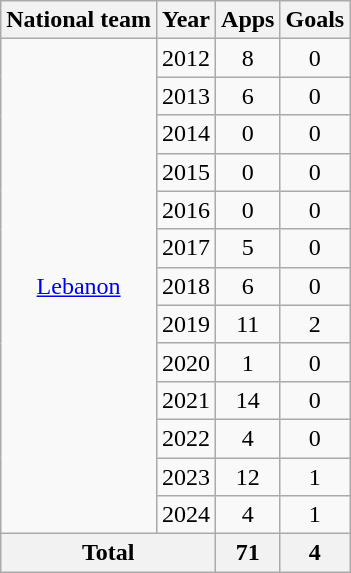<table class="wikitable" style="text-align:center">
<tr>
<th>National team</th>
<th>Year</th>
<th>Apps</th>
<th>Goals</th>
</tr>
<tr>
<td rowspan="13"><a href='#'>Lebanon</a></td>
<td>2012</td>
<td>8</td>
<td>0</td>
</tr>
<tr>
<td>2013</td>
<td>6</td>
<td>0</td>
</tr>
<tr>
<td>2014</td>
<td>0</td>
<td>0</td>
</tr>
<tr>
<td>2015</td>
<td>0</td>
<td>0</td>
</tr>
<tr>
<td>2016</td>
<td>0</td>
<td>0</td>
</tr>
<tr>
<td>2017</td>
<td>5</td>
<td>0</td>
</tr>
<tr>
<td>2018</td>
<td>6</td>
<td>0</td>
</tr>
<tr>
<td>2019</td>
<td>11</td>
<td>2</td>
</tr>
<tr>
<td>2020</td>
<td>1</td>
<td>0</td>
</tr>
<tr>
<td>2021</td>
<td>14</td>
<td>0</td>
</tr>
<tr>
<td>2022</td>
<td>4</td>
<td>0</td>
</tr>
<tr>
<td>2023</td>
<td>12</td>
<td>1</td>
</tr>
<tr>
<td>2024</td>
<td>4</td>
<td>1</td>
</tr>
<tr>
<th colspan="2">Total</th>
<th>71</th>
<th>4</th>
</tr>
</table>
